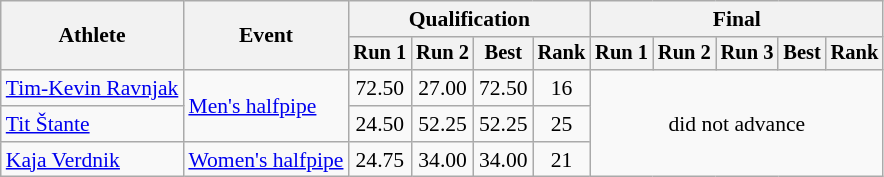<table class="wikitable" style="font-size:90%">
<tr>
<th rowspan="2">Athlete</th>
<th rowspan="2">Event</th>
<th colspan="4">Qualification</th>
<th colspan="5">Final</th>
</tr>
<tr style="font-size:95%">
<th>Run 1</th>
<th>Run 2</th>
<th>Best</th>
<th>Rank</th>
<th>Run 1</th>
<th>Run 2</th>
<th>Run 3</th>
<th>Best</th>
<th>Rank</th>
</tr>
<tr align=center>
<td align=left><a href='#'>Tim-Kevin Ravnjak</a></td>
<td style="text-align:left;" rowspan="2"><a href='#'>Men's halfpipe</a></td>
<td>72.50</td>
<td>27.00</td>
<td>72.50</td>
<td>16</td>
<td colspan=5 rowspan=3>did not advance</td>
</tr>
<tr align=center>
<td align=left><a href='#'>Tit Štante</a></td>
<td>24.50</td>
<td>52.25</td>
<td>52.25</td>
<td>25</td>
</tr>
<tr align=center>
<td align=left><a href='#'>Kaja Verdnik</a></td>
<td align=left><a href='#'>Women's halfpipe</a></td>
<td>24.75</td>
<td>34.00</td>
<td>34.00</td>
<td>21</td>
</tr>
</table>
